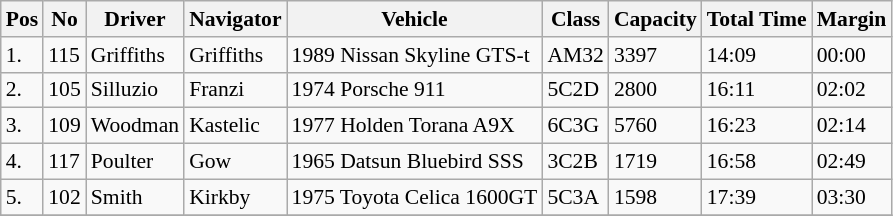<table class="wikitable sortable" style="font-size: 90%;">
<tr>
<th>Pos</th>
<th>No</th>
<th>Driver</th>
<th>Navigator</th>
<th>Vehicle</th>
<th>Class</th>
<th>Capacity</th>
<th>Total Time</th>
<th>Margin</th>
</tr>
<tr>
<td>1.</td>
<td>115</td>
<td> Griffiths</td>
<td> Griffiths</td>
<td>1989 Nissan Skyline GTS-t</td>
<td>AM32</td>
<td>3397</td>
<td>14:09</td>
<td>00:00</td>
</tr>
<tr>
<td>2.</td>
<td>105</td>
<td> Silluzio</td>
<td> Franzi</td>
<td>1974 Porsche 911</td>
<td>5C2D</td>
<td>2800</td>
<td>16:11</td>
<td>02:02</td>
</tr>
<tr>
<td>3.</td>
<td>109</td>
<td> Woodman</td>
<td> Kastelic</td>
<td>1977 Holden Torana A9X</td>
<td>6C3G</td>
<td>5760</td>
<td>16:23</td>
<td>02:14</td>
</tr>
<tr>
<td>4.</td>
<td>117</td>
<td> Poulter</td>
<td> Gow</td>
<td>1965 Datsun Bluebird SSS</td>
<td>3C2B</td>
<td>1719</td>
<td>16:58</td>
<td>02:49</td>
</tr>
<tr>
<td>5.</td>
<td>102</td>
<td> Smith</td>
<td> Kirkby</td>
<td>1975 Toyota Celica 1600GT</td>
<td>5C3A</td>
<td>1598</td>
<td>17:39</td>
<td>03:30</td>
</tr>
<tr>
</tr>
</table>
